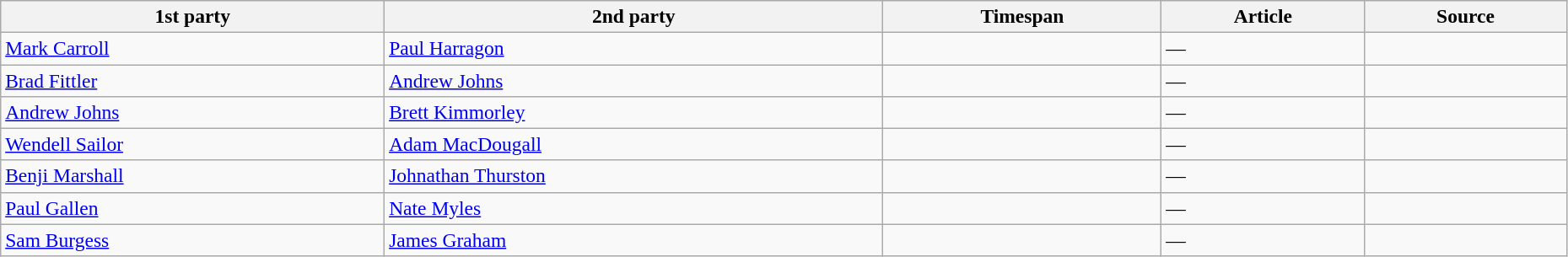<table class="wikitable"  style="font-size:98%; width:98%;">
<tr>
<th>1st party</th>
<th>2nd party</th>
<th>Timespan</th>
<th>Article</th>
<th class="unsortable">Source</th>
</tr>
<tr>
<td><a href='#'>Mark Carroll</a></td>
<td><a href='#'>Paul Harragon</a></td>
<td></td>
<td>—</td>
<td></td>
</tr>
<tr>
<td><a href='#'>Brad Fittler</a></td>
<td><a href='#'>Andrew Johns</a></td>
<td></td>
<td>—</td>
<td></td>
</tr>
<tr>
<td><a href='#'>Andrew Johns</a></td>
<td><a href='#'>Brett Kimmorley</a></td>
<td></td>
<td>—</td>
<td></td>
</tr>
<tr>
<td><a href='#'>Wendell Sailor</a></td>
<td><a href='#'>Adam MacDougall</a></td>
<td></td>
<td>—</td>
<td></td>
</tr>
<tr>
<td><a href='#'>Benji Marshall</a></td>
<td><a href='#'>Johnathan Thurston</a></td>
<td></td>
<td>—</td>
<td></td>
</tr>
<tr>
<td><a href='#'>Paul Gallen</a></td>
<td><a href='#'>Nate Myles</a></td>
<td></td>
<td>—</td>
<td></td>
</tr>
<tr>
<td><a href='#'>Sam Burgess</a></td>
<td><a href='#'>James Graham</a></td>
<td></td>
<td>—</td>
<td></td>
</tr>
</table>
